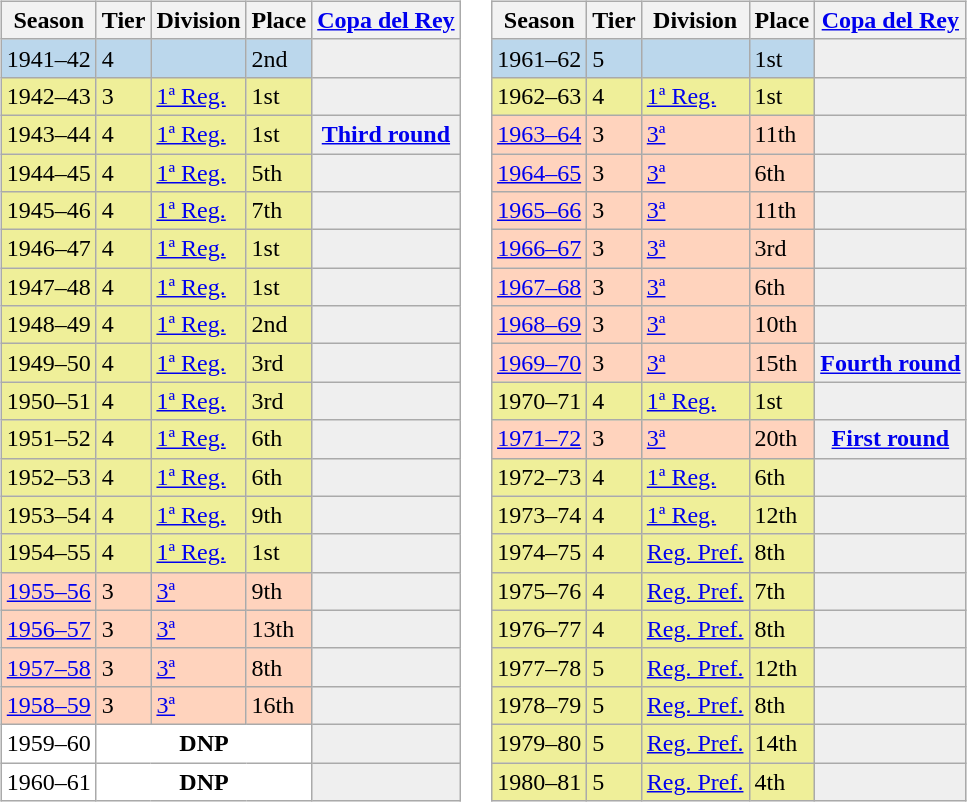<table>
<tr>
<td valign="top" width=0%><br><table class="wikitable">
<tr style="background:#f0f6fa;">
<th>Season</th>
<th>Tier</th>
<th>Division</th>
<th>Place</th>
<th><a href='#'>Copa del Rey</a></th>
</tr>
<tr>
<td style="background:#BBD7EC;">1941–42</td>
<td style="background:#BBD7EC;">4</td>
<td style="background:#BBD7EC;"></td>
<td style="background:#BBD7EC;">2nd</td>
<th style="background:#efefef;"></th>
</tr>
<tr>
<td style="background:#EFEF99;">1942–43</td>
<td style="background:#EFEF99;">3</td>
<td style="background:#EFEF99;"><a href='#'>1ª Reg.</a></td>
<td style="background:#EFEF99;">1st</td>
<th style="background:#efefef;"></th>
</tr>
<tr>
<td style="background:#EFEF99;">1943–44</td>
<td style="background:#EFEF99;">4</td>
<td style="background:#EFEF99;"><a href='#'>1ª Reg.</a></td>
<td style="background:#EFEF99;">1st</td>
<th style="background:#efefef;"><a href='#'>Third round</a></th>
</tr>
<tr>
<td style="background:#EFEF99;">1944–45</td>
<td style="background:#EFEF99;">4</td>
<td style="background:#EFEF99;"><a href='#'>1ª Reg.</a></td>
<td style="background:#EFEF99;">5th</td>
<th style="background:#efefef;"></th>
</tr>
<tr>
<td style="background:#EFEF99;">1945–46</td>
<td style="background:#EFEF99;">4</td>
<td style="background:#EFEF99;"><a href='#'>1ª Reg.</a></td>
<td style="background:#EFEF99;">7th</td>
<th style="background:#efefef;"></th>
</tr>
<tr>
<td style="background:#EFEF99;">1946–47</td>
<td style="background:#EFEF99;">4</td>
<td style="background:#EFEF99;"><a href='#'>1ª Reg.</a></td>
<td style="background:#EFEF99;">1st</td>
<th style="background:#efefef;"></th>
</tr>
<tr>
<td style="background:#EFEF99;">1947–48</td>
<td style="background:#EFEF99;">4</td>
<td style="background:#EFEF99;"><a href='#'>1ª Reg.</a></td>
<td style="background:#EFEF99;">1st</td>
<th style="background:#efefef;"></th>
</tr>
<tr>
<td style="background:#EFEF99;">1948–49</td>
<td style="background:#EFEF99;">4</td>
<td style="background:#EFEF99;"><a href='#'>1ª Reg.</a></td>
<td style="background:#EFEF99;">2nd</td>
<th style="background:#efefef;"></th>
</tr>
<tr>
<td style="background:#EFEF99;">1949–50</td>
<td style="background:#EFEF99;">4</td>
<td style="background:#EFEF99;"><a href='#'>1ª Reg.</a></td>
<td style="background:#EFEF99;">3rd</td>
<th style="background:#efefef;"></th>
</tr>
<tr>
<td style="background:#EFEF99;">1950–51</td>
<td style="background:#EFEF99;">4</td>
<td style="background:#EFEF99;"><a href='#'>1ª Reg.</a></td>
<td style="background:#EFEF99;">3rd</td>
<th style="background:#efefef;"></th>
</tr>
<tr>
<td style="background:#EFEF99;">1951–52</td>
<td style="background:#EFEF99;">4</td>
<td style="background:#EFEF99;"><a href='#'>1ª Reg.</a></td>
<td style="background:#EFEF99;">6th</td>
<th style="background:#efefef;"></th>
</tr>
<tr>
<td style="background:#EFEF99;">1952–53</td>
<td style="background:#EFEF99;">4</td>
<td style="background:#EFEF99;"><a href='#'>1ª Reg.</a></td>
<td style="background:#EFEF99;">6th</td>
<th style="background:#efefef;"></th>
</tr>
<tr>
<td style="background:#EFEF99;">1953–54</td>
<td style="background:#EFEF99;">4</td>
<td style="background:#EFEF99;"><a href='#'>1ª Reg.</a></td>
<td style="background:#EFEF99;">9th</td>
<th style="background:#efefef;"></th>
</tr>
<tr>
<td style="background:#EFEF99;">1954–55</td>
<td style="background:#EFEF99;">4</td>
<td style="background:#EFEF99;"><a href='#'>1ª Reg.</a></td>
<td style="background:#EFEF99;">1st</td>
<th style="background:#efefef;"></th>
</tr>
<tr>
<td style="background:#FFD3BD;"><a href='#'>1955–56</a></td>
<td style="background:#FFD3BD;">3</td>
<td style="background:#FFD3BD;"><a href='#'>3ª</a></td>
<td style="background:#FFD3BD;">9th</td>
<th style="background:#efefef;"></th>
</tr>
<tr>
<td style="background:#FFD3BD;"><a href='#'>1956–57</a></td>
<td style="background:#FFD3BD;">3</td>
<td style="background:#FFD3BD;"><a href='#'>3ª</a></td>
<td style="background:#FFD3BD;">13th</td>
<th style="background:#efefef;"></th>
</tr>
<tr>
<td style="background:#FFD3BD;"><a href='#'>1957–58</a></td>
<td style="background:#FFD3BD;">3</td>
<td style="background:#FFD3BD;"><a href='#'>3ª</a></td>
<td style="background:#FFD3BD;">8th</td>
<th style="background:#efefef;"></th>
</tr>
<tr>
<td style="background:#FFD3BD;"><a href='#'>1958–59</a></td>
<td style="background:#FFD3BD;">3</td>
<td style="background:#FFD3BD;"><a href='#'>3ª</a></td>
<td style="background:#FFD3BD;">16th</td>
<th style="background:#efefef;"></th>
</tr>
<tr>
<td style="background:#FFFFFF;">1959–60</td>
<th style="background:#FFFFFF;" colspan="3">DNP</th>
<th style="background:#efefef;"></th>
</tr>
<tr>
<td style="background:#FFFFFF;">1960–61</td>
<th style="background:#FFFFFF;" colspan="3">DNP</th>
<th style="background:#efefef;"></th>
</tr>
</table>
</td>
<td valign="top" width=0%><br><table class="wikitable">
<tr style="background:#f0f6fa;">
<th>Season</th>
<th>Tier</th>
<th>Division</th>
<th>Place</th>
<th><a href='#'>Copa del Rey</a></th>
</tr>
<tr>
<td style="background:#BBD7EC;">1961–62</td>
<td style="background:#BBD7EC;">5</td>
<td style="background:#BBD7EC;"></td>
<td style="background:#BBD7EC;">1st</td>
<th style="background:#efefef;"></th>
</tr>
<tr>
<td style="background:#EFEF99;">1962–63</td>
<td style="background:#EFEF99;">4</td>
<td style="background:#EFEF99;"><a href='#'>1ª Reg.</a></td>
<td style="background:#EFEF99;">1st</td>
<th style="background:#efefef;"></th>
</tr>
<tr>
<td style="background:#FFD3BD;"><a href='#'>1963–64</a></td>
<td style="background:#FFD3BD;">3</td>
<td style="background:#FFD3BD;"><a href='#'>3ª</a></td>
<td style="background:#FFD3BD;">11th</td>
<th style="background:#efefef;"></th>
</tr>
<tr>
<td style="background:#FFD3BD;"><a href='#'>1964–65</a></td>
<td style="background:#FFD3BD;">3</td>
<td style="background:#FFD3BD;"><a href='#'>3ª</a></td>
<td style="background:#FFD3BD;">6th</td>
<th style="background:#efefef;"></th>
</tr>
<tr>
<td style="background:#FFD3BD;"><a href='#'>1965–66</a></td>
<td style="background:#FFD3BD;">3</td>
<td style="background:#FFD3BD;"><a href='#'>3ª</a></td>
<td style="background:#FFD3BD;">11th</td>
<th style="background:#efefef;"></th>
</tr>
<tr>
<td style="background:#FFD3BD;"><a href='#'>1966–67</a></td>
<td style="background:#FFD3BD;">3</td>
<td style="background:#FFD3BD;"><a href='#'>3ª</a></td>
<td style="background:#FFD3BD;">3rd</td>
<th style="background:#efefef;"></th>
</tr>
<tr>
<td style="background:#FFD3BD;"><a href='#'>1967–68</a></td>
<td style="background:#FFD3BD;">3</td>
<td style="background:#FFD3BD;"><a href='#'>3ª</a></td>
<td style="background:#FFD3BD;">6th</td>
<th style="background:#efefef;"></th>
</tr>
<tr>
<td style="background:#FFD3BD;"><a href='#'>1968–69</a></td>
<td style="background:#FFD3BD;">3</td>
<td style="background:#FFD3BD;"><a href='#'>3ª</a></td>
<td style="background:#FFD3BD;">10th</td>
<th style="background:#efefef;"></th>
</tr>
<tr>
<td style="background:#FFD3BD;"><a href='#'>1969–70</a></td>
<td style="background:#FFD3BD;">3</td>
<td style="background:#FFD3BD;"><a href='#'>3ª</a></td>
<td style="background:#FFD3BD;">15th</td>
<th style="background:#efefef;"><a href='#'>Fourth round</a></th>
</tr>
<tr>
<td style="background:#EFEF99;">1970–71</td>
<td style="background:#EFEF99;">4</td>
<td style="background:#EFEF99;"><a href='#'>1ª Reg.</a></td>
<td style="background:#EFEF99;">1st</td>
<th style="background:#efefef;"></th>
</tr>
<tr>
<td style="background:#FFD3BD;"><a href='#'>1971–72</a></td>
<td style="background:#FFD3BD;">3</td>
<td style="background:#FFD3BD;"><a href='#'>3ª</a></td>
<td style="background:#FFD3BD;">20th</td>
<th style="background:#efefef;"><a href='#'>First round</a></th>
</tr>
<tr>
<td style="background:#EFEF99;">1972–73</td>
<td style="background:#EFEF99;">4</td>
<td style="background:#EFEF99;"><a href='#'>1ª Reg.</a></td>
<td style="background:#EFEF99;">6th</td>
<th style="background:#efefef;"></th>
</tr>
<tr>
<td style="background:#EFEF99;">1973–74</td>
<td style="background:#EFEF99;">4</td>
<td style="background:#EFEF99;"><a href='#'>1ª Reg.</a></td>
<td style="background:#EFEF99;">12th</td>
<th style="background:#efefef;"></th>
</tr>
<tr>
<td style="background:#EFEF99;">1974–75</td>
<td style="background:#EFEF99;">4</td>
<td style="background:#EFEF99;"><a href='#'>Reg. Pref.</a></td>
<td style="background:#EFEF99;">8th</td>
<th style="background:#efefef;"></th>
</tr>
<tr>
<td style="background:#EFEF99;">1975–76</td>
<td style="background:#EFEF99;">4</td>
<td style="background:#EFEF99;"><a href='#'>Reg. Pref.</a></td>
<td style="background:#EFEF99;">7th</td>
<th style="background:#efefef;"></th>
</tr>
<tr>
<td style="background:#EFEF99;">1976–77</td>
<td style="background:#EFEF99;">4</td>
<td style="background:#EFEF99;"><a href='#'>Reg. Pref.</a></td>
<td style="background:#EFEF99;">8th</td>
<th style="background:#efefef;"></th>
</tr>
<tr>
<td style="background:#EFEF99;">1977–78</td>
<td style="background:#EFEF99;">5</td>
<td style="background:#EFEF99;"><a href='#'>Reg. Pref.</a></td>
<td style="background:#EFEF99;">12th</td>
<th style="background:#efefef;"></th>
</tr>
<tr>
<td style="background:#EFEF99;">1978–79</td>
<td style="background:#EFEF99;">5</td>
<td style="background:#EFEF99;"><a href='#'>Reg. Pref.</a></td>
<td style="background:#EFEF99;">8th</td>
<th style="background:#efefef;"></th>
</tr>
<tr>
<td style="background:#EFEF99;">1979–80</td>
<td style="background:#EFEF99;">5</td>
<td style="background:#EFEF99;"><a href='#'>Reg. Pref.</a></td>
<td style="background:#EFEF99;">14th</td>
<th style="background:#efefef;"></th>
</tr>
<tr>
<td style="background:#EFEF99;">1980–81</td>
<td style="background:#EFEF99;">5</td>
<td style="background:#EFEF99;"><a href='#'>Reg. Pref.</a></td>
<td style="background:#EFEF99;">4th</td>
<th style="background:#efefef;"></th>
</tr>
</table>
</td>
</tr>
</table>
